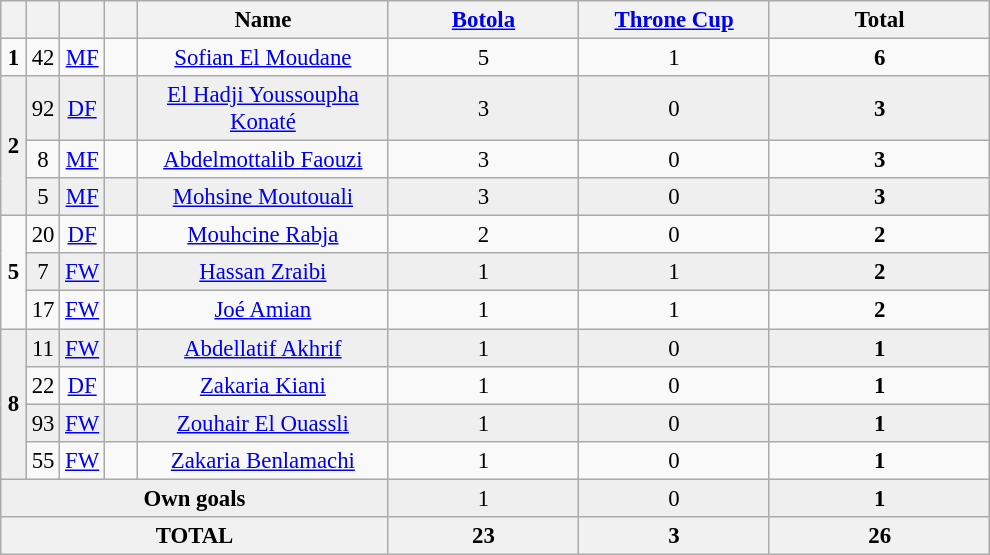<table class="wikitable sortable" style="font-size: 95%; text-align: center;">
<tr>
<th width=10></th>
<th width=15></th>
<th width=15></th>
<th width=15></th>
<th width=160>Name</th>
<th width=120><a href='#'>Botola</a></th>
<th width=120><a href='#'>Throne Cup</a></th>
<th width=140>Total</th>
</tr>
<tr>
<td><strong>1</strong></td>
<td>42</td>
<td><a href='#'>MF</a></td>
<td></td>
<td><a href='#'>Sofian El Moudane</a></td>
<td>5 </td>
<td>1 </td>
<td><strong>6</strong> </td>
</tr>
<tr bgcolor="#EFEFEF">
<td rowspan=3><strong>2</strong></td>
<td>92</td>
<td><a href='#'>DF</a></td>
<td></td>
<td><a href='#'>El Hadji Youssoupha Konaté</a></td>
<td>3 </td>
<td>0 </td>
<td><strong>3</strong> </td>
</tr>
<tr>
<td>8</td>
<td><a href='#'>MF</a></td>
<td></td>
<td><a href='#'>Abdelmottalib Faouzi</a></td>
<td>3 </td>
<td>0 </td>
<td><strong>3</strong> </td>
</tr>
<tr bgcolor="#EFEFEF">
<td>5</td>
<td><a href='#'>MF</a></td>
<td></td>
<td><a href='#'>Mohsine Moutouali</a></td>
<td>3 </td>
<td>0 </td>
<td><strong>3</strong> </td>
</tr>
<tr>
<td rowspan=3><strong>5</strong></td>
<td>20</td>
<td><a href='#'>DF</a></td>
<td></td>
<td><a href='#'>Mouhcine Rabja</a></td>
<td>2 </td>
<td>0 </td>
<td><strong>2</strong> </td>
</tr>
<tr bgcolor="#EFEFEF">
<td>7</td>
<td><a href='#'>FW</a></td>
<td></td>
<td><a href='#'>Hassan Zraibi</a></td>
<td>1 </td>
<td>1 </td>
<td><strong>2</strong> </td>
</tr>
<tr>
<td>17</td>
<td><a href='#'>FW</a></td>
<td></td>
<td><a href='#'>Joé Amian</a></td>
<td>1 </td>
<td>1 </td>
<td><strong>2</strong> </td>
</tr>
<tr bgcolor="#EFEFEF">
<td rowspan=4><strong>8</strong></td>
<td>11</td>
<td><a href='#'>FW</a></td>
<td></td>
<td><a href='#'>Abdellatif Akhrif</a></td>
<td>1 </td>
<td>0 </td>
<td><strong>1</strong> </td>
</tr>
<tr>
<td>22</td>
<td><a href='#'>DF</a></td>
<td></td>
<td><a href='#'>Zakaria Kiani</a></td>
<td>1 </td>
<td>0 </td>
<td><strong>1</strong> </td>
</tr>
<tr bgcolor="#EFEFEF">
<td>93</td>
<td><a href='#'>FW</a></td>
<td></td>
<td><a href='#'>Zouhair El Ouassli</a></td>
<td>1 </td>
<td>0 </td>
<td><strong>1</strong> </td>
</tr>
<tr>
<td>55</td>
<td><a href='#'>FW</a></td>
<td></td>
<td><a href='#'>Zakaria Benlamachi</a></td>
<td>1 </td>
<td>0 </td>
<td><strong>1</strong> </td>
</tr>
<tr bgcolor="#EFEFEF">
<td colspan=5><strong>Own goals</strong></td>
<td>1 </td>
<td>0 </td>
<td><strong>1</strong> </td>
</tr>
<tr bgcolor="F1F1F1" >
<td colspan=5><strong>TOTAL</strong></td>
<td><strong>23</strong> </td>
<td><strong>3</strong> </td>
<td><strong>26</strong> </td>
</tr>
</table>
